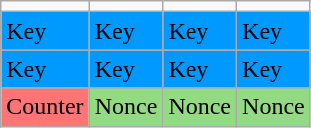<table class="wikitable">
<tr>
<td></td>
<td></td>
<td></td>
<td></td>
</tr>
<tr>
<td style="background:#0099ff">Key</td>
<td style="background:#0099ff">Key</td>
<td style="background:#0099ff">Key</td>
<td style="background:#0099ff">Key</td>
</tr>
<tr>
<td style="background:#0099ff">Key</td>
<td style="background:#0099ff">Key</td>
<td style="background:#0099ff">Key</td>
<td style="background:#0099ff">Key</td>
</tr>
<tr>
<td style="background:#ff7474">Counter</td>
<td style="background:#93db83">Nonce</td>
<td style="background:#93db83">Nonce</td>
<td style="background:#93db83">Nonce</td>
</tr>
</table>
